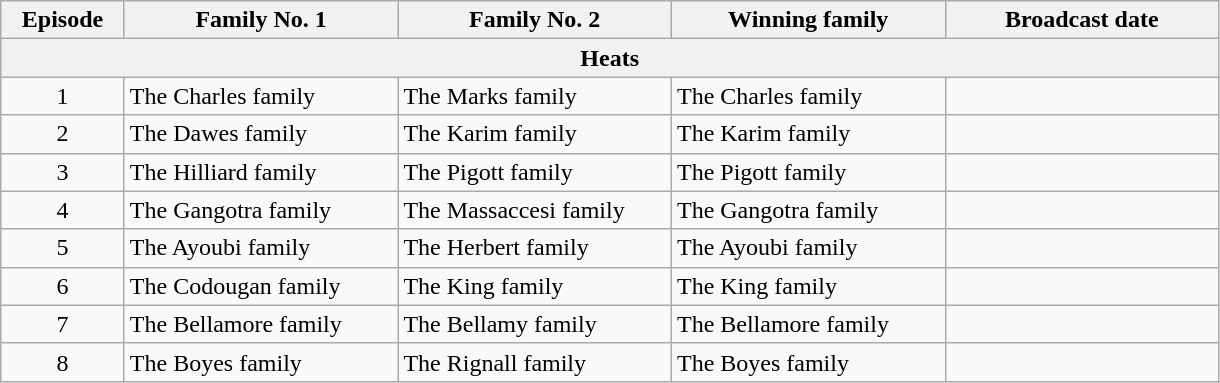<table class="wikitable">
<tr>
<th width="75">Episode</th>
<th width="175">Family No. 1</th>
<th width="175">Family No. 2</th>
<th width="175">Winning family</th>
<th width="175">Broadcast date</th>
</tr>
<tr>
<th colspan=6; align="center"><strong>Heats</strong></th>
</tr>
<tr>
<td align="center">1</td>
<td>The Charles family</td>
<td>The Marks family</td>
<td>The Charles family</td>
<td></td>
</tr>
<tr>
<td align="center">2</td>
<td>The Dawes family</td>
<td>The Karim family</td>
<td>The Karim family</td>
<td></td>
</tr>
<tr>
<td align="center">3</td>
<td>The Hilliard family</td>
<td>The Pigott family</td>
<td>The Pigott family</td>
<td></td>
</tr>
<tr>
<td align="center">4</td>
<td>The Gangotra family</td>
<td>The Massaccesi family</td>
<td>The Gangotra family</td>
<td></td>
</tr>
<tr>
<td align="center">5</td>
<td>The Ayoubi family</td>
<td>The Herbert family</td>
<td>The Ayoubi family</td>
<td></td>
</tr>
<tr>
<td align="center">6</td>
<td>The Codougan family</td>
<td>The King family</td>
<td>The King family</td>
<td></td>
</tr>
<tr>
<td align="center">7</td>
<td>The Bellamore family</td>
<td>The Bellamy family</td>
<td>The Bellamore family</td>
<td></td>
</tr>
<tr>
<td align="center">8</td>
<td>The Boyes family</td>
<td>The Rignall family</td>
<td>The Boyes family</td>
<td></td>
</tr>
</table>
